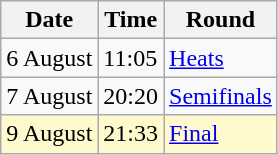<table class="wikitable">
<tr>
<th>Date</th>
<th>Time</th>
<th>Round</th>
</tr>
<tr>
<td>6 August</td>
<td>11:05</td>
<td><a href='#'>Heats</a></td>
</tr>
<tr>
<td>7 August</td>
<td>20:20</td>
<td><a href='#'>Semifinals</a></td>
</tr>
<tr style=background:lemonchiffon>
<td>9 August</td>
<td>21:33</td>
<td><a href='#'>Final</a></td>
</tr>
</table>
